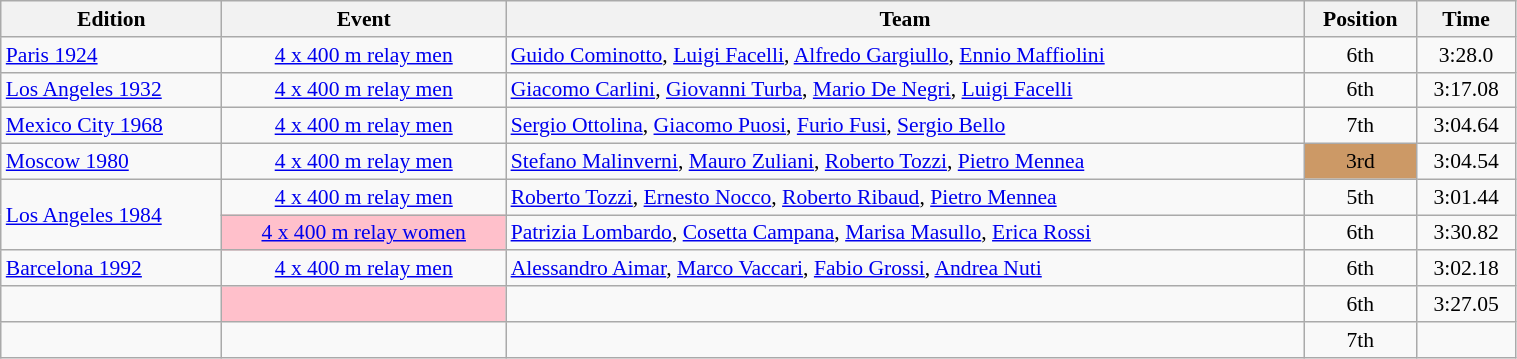<table class="wikitable" width=80% style="font-size:90%; text-align:center;">
<tr>
<th>Edition</th>
<th>Event</th>
<th>Team</th>
<th>Position</th>
<th>Time</th>
</tr>
<tr>
<td align=left> <a href='#'>Paris 1924</a></td>
<td><a href='#'>4 x 400 m relay men</a></td>
<td align=left><a href='#'>Guido Cominotto</a>, <a href='#'>Luigi Facelli</a>, <a href='#'>Alfredo Gargiullo</a>, <a href='#'>Ennio Maffiolini</a></td>
<td>6th</td>
<td>3:28.0</td>
</tr>
<tr>
<td rowspan=1 align=left> <a href='#'>Los Angeles 1932</a></td>
<td><a href='#'>4 x 400 m relay men</a></td>
<td align=left><a href='#'>Giacomo Carlini</a>, <a href='#'>Giovanni Turba</a>, <a href='#'>Mario De Negri</a>, <a href='#'>Luigi Facelli</a></td>
<td>6th</td>
<td>3:17.08</td>
</tr>
<tr>
<td rowspan=1 align=left> <a href='#'>Mexico City 1968</a></td>
<td><a href='#'>4 x 400 m relay men</a></td>
<td align=left><a href='#'>Sergio Ottolina</a>, <a href='#'>Giacomo Puosi</a>, <a href='#'>Furio Fusi</a>, <a href='#'>Sergio Bello</a></td>
<td>7th</td>
<td>3:04.64</td>
</tr>
<tr>
<td align=left> <a href='#'>Moscow 1980</a></td>
<td><a href='#'>4 x 400 m relay men</a></td>
<td align=left><a href='#'>Stefano Malinverni</a>, <a href='#'>Mauro Zuliani</a>, <a href='#'>Roberto Tozzi</a>, <a href='#'>Pietro Mennea</a></td>
<td bgcolor=cc9966>3rd</td>
<td>3:04.54</td>
</tr>
<tr>
<td rowspan=2 align=left> <a href='#'>Los Angeles 1984</a></td>
<td><a href='#'>4 x 400 m relay men</a></td>
<td align=left><a href='#'>Roberto Tozzi</a>, <a href='#'>Ernesto Nocco</a>, <a href='#'>Roberto Ribaud</a>, <a href='#'>Pietro Mennea</a></td>
<td>5th</td>
<td>3:01.44</td>
</tr>
<tr>
<td bgcolor=pink><a href='#'>4 x 400 m relay women</a></td>
<td align=left><a href='#'>Patrizia Lombardo</a>, <a href='#'>Cosetta Campana</a>, <a href='#'>Marisa Masullo</a>, <a href='#'>Erica Rossi</a></td>
<td>6th</td>
<td>3:30.82</td>
</tr>
<tr>
<td align=left> <a href='#'>Barcelona 1992</a></td>
<td><a href='#'>4 x 400 m relay men</a></td>
<td align=left><a href='#'>Alessandro Aimar</a>, <a href='#'>Marco Vaccari</a>, <a href='#'>Fabio Grossi</a>, <a href='#'>Andrea Nuti</a></td>
<td>6th</td>
<td>3:02.18</td>
</tr>
<tr>
<td align=left></td>
<td bgcolor=pink></td>
<td align=left></td>
<td>6th</td>
<td>3:27.05</td>
</tr>
<tr>
<td align=left></td>
<td></td>
<td align=left></td>
<td>7th</td>
<td></td>
</tr>
</table>
